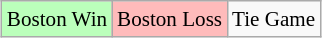<table class="wikitable" style="margin:0.2em auto; font-size:88%">
<tr>
<td style="background:#bfb;">Boston Win</td>
<td style="background:#fbb;">Boston Loss</td>
<td>Tie Game</td>
</tr>
</table>
